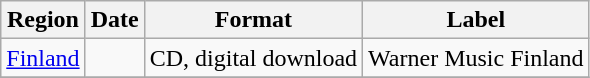<table class=wikitable>
<tr>
<th>Region</th>
<th>Date</th>
<th>Format</th>
<th>Label</th>
</tr>
<tr>
<td><a href='#'>Finland</a></td>
<td></td>
<td>CD, digital download</td>
<td>Warner Music Finland</td>
</tr>
<tr>
</tr>
</table>
